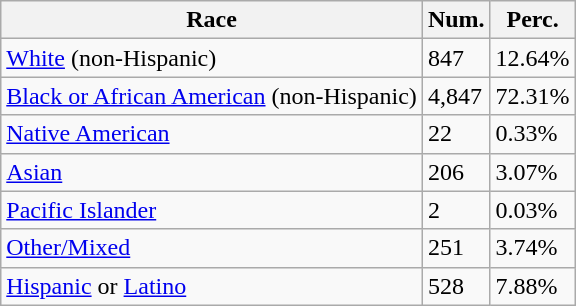<table class="wikitable">
<tr>
<th>Race</th>
<th>Num.</th>
<th>Perc.</th>
</tr>
<tr>
<td><a href='#'>White</a> (non-Hispanic)</td>
<td>847</td>
<td>12.64%</td>
</tr>
<tr>
<td><a href='#'>Black or African American</a> (non-Hispanic)</td>
<td>4,847</td>
<td>72.31%</td>
</tr>
<tr>
<td><a href='#'>Native American</a></td>
<td>22</td>
<td>0.33%</td>
</tr>
<tr>
<td><a href='#'>Asian</a></td>
<td>206</td>
<td>3.07%</td>
</tr>
<tr>
<td><a href='#'>Pacific Islander</a></td>
<td>2</td>
<td>0.03%</td>
</tr>
<tr>
<td><a href='#'>Other/Mixed</a></td>
<td>251</td>
<td>3.74%</td>
</tr>
<tr>
<td><a href='#'>Hispanic</a> or <a href='#'>Latino</a></td>
<td>528</td>
<td>7.88%</td>
</tr>
</table>
